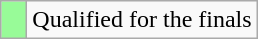<table class="wikitable">
<tr>
<td width=10px bgcolor="#98fb98"></td>
<td>Qualified for the finals</td>
</tr>
</table>
